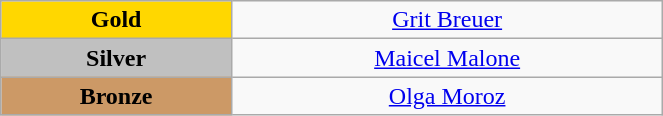<table class="wikitable" style="text-align:center; " width="35%">
<tr>
<td bgcolor="gold"><strong>Gold</strong></td>
<td><a href='#'>Grit Breuer</a><br>  <small><em></em></small></td>
</tr>
<tr>
<td bgcolor="silver"><strong>Silver</strong></td>
<td><a href='#'>Maicel Malone</a><br>  <small><em></em></small></td>
</tr>
<tr>
<td bgcolor="CC9966"><strong>Bronze</strong></td>
<td><a href='#'>Olga Moroz</a><br>  <small><em></em></small></td>
</tr>
</table>
